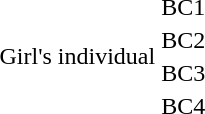<table>
<tr>
<td rowspan=4>Girl's individual</td>
<td>BC1</td>
<td></td>
<td></td>
<td></td>
</tr>
<tr>
<td>BC2</td>
<td></td>
<td></td>
<td></td>
</tr>
<tr>
<td>BC3</td>
<td></td>
<td></td>
<td></td>
</tr>
<tr>
<td>BC4</td>
<td></td>
<td></td>
<td></td>
</tr>
</table>
